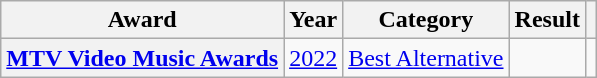<table class="wikitable sortable plainrowheaders">
<tr>
<th scope="col">Award</th>
<th scope="col">Year</th>
<th scope="col">Category</th>
<th scope="col">Result</th>
<th scope="col" class="unsortable"></th>
</tr>
<tr>
<th scope="row"><a href='#'>MTV Video Music Awards</a></th>
<td align=center><a href='#'>2022</a></td>
<td align=center><a href='#'>Best Alternative</a></td>
<td></td>
<td align=center></td>
</tr>
</table>
